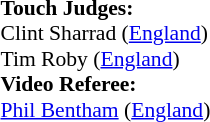<table width=100% style="font-size: 90%">
<tr>
<td><br><strong>Touch Judges:</strong>
<br>Clint Sharrad (<a href='#'>England</a>)
<br>Tim Roby (<a href='#'>England</a>)
<br><strong>Video Referee:</strong>
<br><a href='#'>Phil Bentham</a> (<a href='#'>England</a>)</td>
</tr>
</table>
